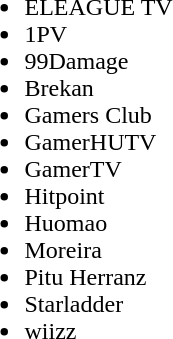<table cellspacing="10">
<tr>
<td valign="top" width="2000px"><br><ul><li>ELEAGUE TV</li><li>1PV</li><li>99Damage</li><li>Brekan</li><li>Gamers Club</li><li>GamerHUTV</li><li>GamerTV</li><li>Hitpoint</li><li>Huomao</li><li>Moreira</li><li>Pitu Herranz</li><li>Starladder</li><li>wiizz</li></ul></td>
</tr>
<tr>
</tr>
</table>
